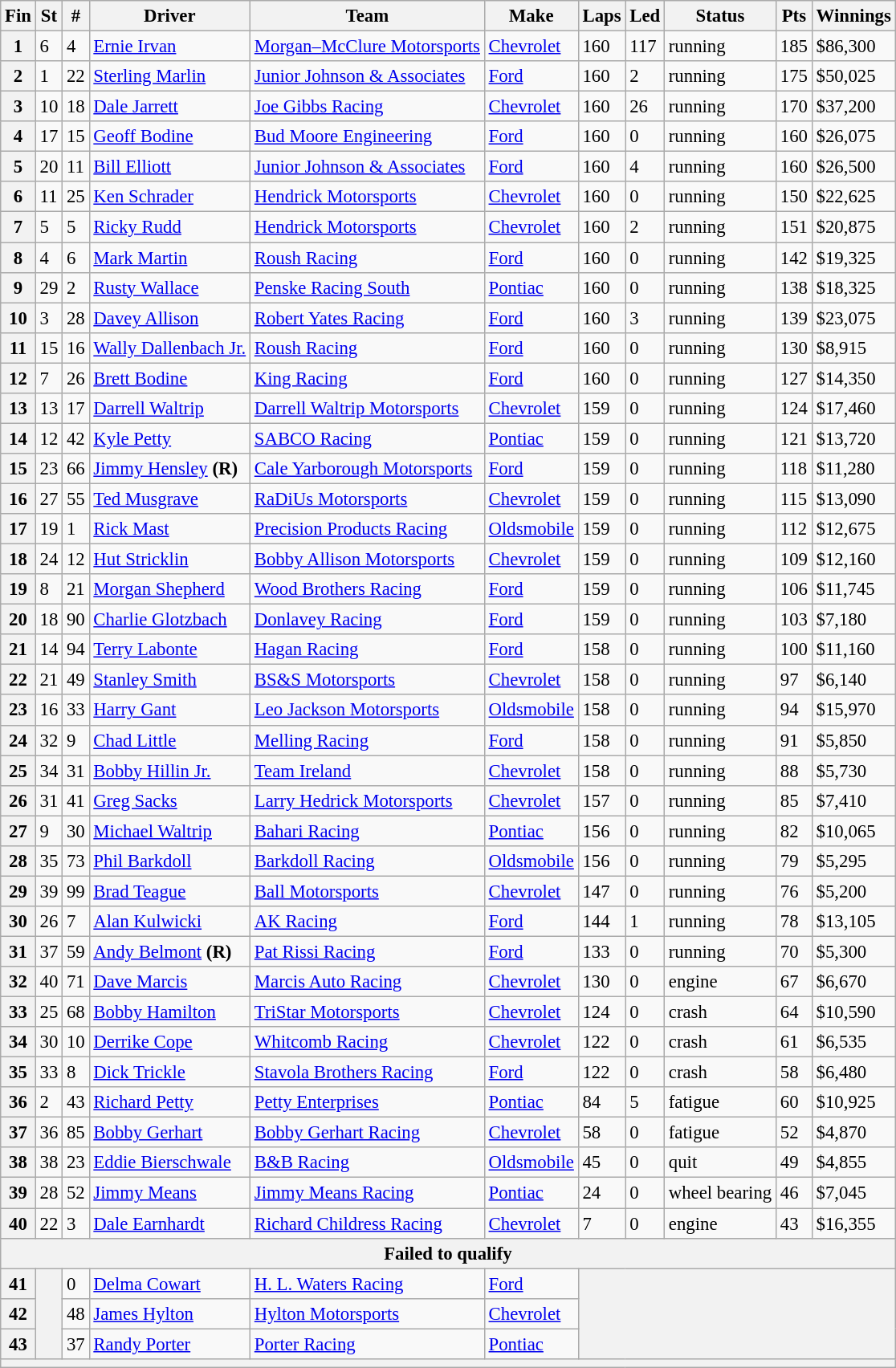<table class="wikitable" style="font-size:95%">
<tr>
<th>Fin</th>
<th>St</th>
<th>#</th>
<th>Driver</th>
<th>Team</th>
<th>Make</th>
<th>Laps</th>
<th>Led</th>
<th>Status</th>
<th>Pts</th>
<th>Winnings</th>
</tr>
<tr>
<th>1</th>
<td>6</td>
<td>4</td>
<td><a href='#'>Ernie Irvan</a></td>
<td><a href='#'>Morgan–McClure Motorsports</a></td>
<td><a href='#'>Chevrolet</a></td>
<td>160</td>
<td>117</td>
<td>running</td>
<td>185</td>
<td>$86,300</td>
</tr>
<tr>
<th>2</th>
<td>1</td>
<td>22</td>
<td><a href='#'>Sterling Marlin</a></td>
<td><a href='#'>Junior Johnson & Associates</a></td>
<td><a href='#'>Ford</a></td>
<td>160</td>
<td>2</td>
<td>running</td>
<td>175</td>
<td>$50,025</td>
</tr>
<tr>
<th>3</th>
<td>10</td>
<td>18</td>
<td><a href='#'>Dale Jarrett</a></td>
<td><a href='#'>Joe Gibbs Racing</a></td>
<td><a href='#'>Chevrolet</a></td>
<td>160</td>
<td>26</td>
<td>running</td>
<td>170</td>
<td>$37,200</td>
</tr>
<tr>
<th>4</th>
<td>17</td>
<td>15</td>
<td><a href='#'>Geoff Bodine</a></td>
<td><a href='#'>Bud Moore Engineering</a></td>
<td><a href='#'>Ford</a></td>
<td>160</td>
<td>0</td>
<td>running</td>
<td>160</td>
<td>$26,075</td>
</tr>
<tr>
<th>5</th>
<td>20</td>
<td>11</td>
<td><a href='#'>Bill Elliott</a></td>
<td><a href='#'>Junior Johnson & Associates</a></td>
<td><a href='#'>Ford</a></td>
<td>160</td>
<td>4</td>
<td>running</td>
<td>160</td>
<td>$26,500</td>
</tr>
<tr>
<th>6</th>
<td>11</td>
<td>25</td>
<td><a href='#'>Ken Schrader</a></td>
<td><a href='#'>Hendrick Motorsports</a></td>
<td><a href='#'>Chevrolet</a></td>
<td>160</td>
<td>0</td>
<td>running</td>
<td>150</td>
<td>$22,625</td>
</tr>
<tr>
<th>7</th>
<td>5</td>
<td>5</td>
<td><a href='#'>Ricky Rudd</a></td>
<td><a href='#'>Hendrick Motorsports</a></td>
<td><a href='#'>Chevrolet</a></td>
<td>160</td>
<td>2</td>
<td>running</td>
<td>151</td>
<td>$20,875</td>
</tr>
<tr>
<th>8</th>
<td>4</td>
<td>6</td>
<td><a href='#'>Mark Martin</a></td>
<td><a href='#'>Roush Racing</a></td>
<td><a href='#'>Ford</a></td>
<td>160</td>
<td>0</td>
<td>running</td>
<td>142</td>
<td>$19,325</td>
</tr>
<tr>
<th>9</th>
<td>29</td>
<td>2</td>
<td><a href='#'>Rusty Wallace</a></td>
<td><a href='#'>Penske Racing South</a></td>
<td><a href='#'>Pontiac</a></td>
<td>160</td>
<td>0</td>
<td>running</td>
<td>138</td>
<td>$18,325</td>
</tr>
<tr>
<th>10</th>
<td>3</td>
<td>28</td>
<td><a href='#'>Davey Allison</a></td>
<td><a href='#'>Robert Yates Racing</a></td>
<td><a href='#'>Ford</a></td>
<td>160</td>
<td>3</td>
<td>running</td>
<td>139</td>
<td>$23,075</td>
</tr>
<tr>
<th>11</th>
<td>15</td>
<td>16</td>
<td><a href='#'>Wally Dallenbach Jr.</a></td>
<td><a href='#'>Roush Racing</a></td>
<td><a href='#'>Ford</a></td>
<td>160</td>
<td>0</td>
<td>running</td>
<td>130</td>
<td>$8,915</td>
</tr>
<tr>
<th>12</th>
<td>7</td>
<td>26</td>
<td><a href='#'>Brett Bodine</a></td>
<td><a href='#'>King Racing</a></td>
<td><a href='#'>Ford</a></td>
<td>160</td>
<td>0</td>
<td>running</td>
<td>127</td>
<td>$14,350</td>
</tr>
<tr>
<th>13</th>
<td>13</td>
<td>17</td>
<td><a href='#'>Darrell Waltrip</a></td>
<td><a href='#'>Darrell Waltrip Motorsports</a></td>
<td><a href='#'>Chevrolet</a></td>
<td>159</td>
<td>0</td>
<td>running</td>
<td>124</td>
<td>$17,460</td>
</tr>
<tr>
<th>14</th>
<td>12</td>
<td>42</td>
<td><a href='#'>Kyle Petty</a></td>
<td><a href='#'>SABCO Racing</a></td>
<td><a href='#'>Pontiac</a></td>
<td>159</td>
<td>0</td>
<td>running</td>
<td>121</td>
<td>$13,720</td>
</tr>
<tr>
<th>15</th>
<td>23</td>
<td>66</td>
<td><a href='#'>Jimmy Hensley</a> <strong>(R)</strong></td>
<td><a href='#'>Cale Yarborough Motorsports</a></td>
<td><a href='#'>Ford</a></td>
<td>159</td>
<td>0</td>
<td>running</td>
<td>118</td>
<td>$11,280</td>
</tr>
<tr>
<th>16</th>
<td>27</td>
<td>55</td>
<td><a href='#'>Ted Musgrave</a></td>
<td><a href='#'>RaDiUs Motorsports</a></td>
<td><a href='#'>Chevrolet</a></td>
<td>159</td>
<td>0</td>
<td>running</td>
<td>115</td>
<td>$13,090</td>
</tr>
<tr>
<th>17</th>
<td>19</td>
<td>1</td>
<td><a href='#'>Rick Mast</a></td>
<td><a href='#'>Precision Products Racing</a></td>
<td><a href='#'>Oldsmobile</a></td>
<td>159</td>
<td>0</td>
<td>running</td>
<td>112</td>
<td>$12,675</td>
</tr>
<tr>
<th>18</th>
<td>24</td>
<td>12</td>
<td><a href='#'>Hut Stricklin</a></td>
<td><a href='#'>Bobby Allison Motorsports</a></td>
<td><a href='#'>Chevrolet</a></td>
<td>159</td>
<td>0</td>
<td>running</td>
<td>109</td>
<td>$12,160</td>
</tr>
<tr>
<th>19</th>
<td>8</td>
<td>21</td>
<td><a href='#'>Morgan Shepherd</a></td>
<td><a href='#'>Wood Brothers Racing</a></td>
<td><a href='#'>Ford</a></td>
<td>159</td>
<td>0</td>
<td>running</td>
<td>106</td>
<td>$11,745</td>
</tr>
<tr>
<th>20</th>
<td>18</td>
<td>90</td>
<td><a href='#'>Charlie Glotzbach</a></td>
<td><a href='#'>Donlavey Racing</a></td>
<td><a href='#'>Ford</a></td>
<td>159</td>
<td>0</td>
<td>running</td>
<td>103</td>
<td>$7,180</td>
</tr>
<tr>
<th>21</th>
<td>14</td>
<td>94</td>
<td><a href='#'>Terry Labonte</a></td>
<td><a href='#'>Hagan Racing</a></td>
<td><a href='#'>Ford</a></td>
<td>158</td>
<td>0</td>
<td>running</td>
<td>100</td>
<td>$11,160</td>
</tr>
<tr>
<th>22</th>
<td>21</td>
<td>49</td>
<td><a href='#'>Stanley Smith</a></td>
<td><a href='#'>BS&S Motorsports</a></td>
<td><a href='#'>Chevrolet</a></td>
<td>158</td>
<td>0</td>
<td>running</td>
<td>97</td>
<td>$6,140</td>
</tr>
<tr>
<th>23</th>
<td>16</td>
<td>33</td>
<td><a href='#'>Harry Gant</a></td>
<td><a href='#'>Leo Jackson Motorsports</a></td>
<td><a href='#'>Oldsmobile</a></td>
<td>158</td>
<td>0</td>
<td>running</td>
<td>94</td>
<td>$15,970</td>
</tr>
<tr>
<th>24</th>
<td>32</td>
<td>9</td>
<td><a href='#'>Chad Little</a></td>
<td><a href='#'>Melling Racing</a></td>
<td><a href='#'>Ford</a></td>
<td>158</td>
<td>0</td>
<td>running</td>
<td>91</td>
<td>$5,850</td>
</tr>
<tr>
<th>25</th>
<td>34</td>
<td>31</td>
<td><a href='#'>Bobby Hillin Jr.</a></td>
<td><a href='#'>Team Ireland</a></td>
<td><a href='#'>Chevrolet</a></td>
<td>158</td>
<td>0</td>
<td>running</td>
<td>88</td>
<td>$5,730</td>
</tr>
<tr>
<th>26</th>
<td>31</td>
<td>41</td>
<td><a href='#'>Greg Sacks</a></td>
<td><a href='#'>Larry Hedrick Motorsports</a></td>
<td><a href='#'>Chevrolet</a></td>
<td>157</td>
<td>0</td>
<td>running</td>
<td>85</td>
<td>$7,410</td>
</tr>
<tr>
<th>27</th>
<td>9</td>
<td>30</td>
<td><a href='#'>Michael Waltrip</a></td>
<td><a href='#'>Bahari Racing</a></td>
<td><a href='#'>Pontiac</a></td>
<td>156</td>
<td>0</td>
<td>running</td>
<td>82</td>
<td>$10,065</td>
</tr>
<tr>
<th>28</th>
<td>35</td>
<td>73</td>
<td><a href='#'>Phil Barkdoll</a></td>
<td><a href='#'>Barkdoll Racing</a></td>
<td><a href='#'>Oldsmobile</a></td>
<td>156</td>
<td>0</td>
<td>running</td>
<td>79</td>
<td>$5,295</td>
</tr>
<tr>
<th>29</th>
<td>39</td>
<td>99</td>
<td><a href='#'>Brad Teague</a></td>
<td><a href='#'>Ball Motorsports</a></td>
<td><a href='#'>Chevrolet</a></td>
<td>147</td>
<td>0</td>
<td>running</td>
<td>76</td>
<td>$5,200</td>
</tr>
<tr>
<th>30</th>
<td>26</td>
<td>7</td>
<td><a href='#'>Alan Kulwicki</a></td>
<td><a href='#'>AK Racing</a></td>
<td><a href='#'>Ford</a></td>
<td>144</td>
<td>1</td>
<td>running</td>
<td>78</td>
<td>$13,105</td>
</tr>
<tr>
<th>31</th>
<td>37</td>
<td>59</td>
<td><a href='#'>Andy Belmont</a> <strong>(R)</strong></td>
<td><a href='#'>Pat Rissi Racing</a></td>
<td><a href='#'>Ford</a></td>
<td>133</td>
<td>0</td>
<td>running</td>
<td>70</td>
<td>$5,300</td>
</tr>
<tr>
<th>32</th>
<td>40</td>
<td>71</td>
<td><a href='#'>Dave Marcis</a></td>
<td><a href='#'>Marcis Auto Racing</a></td>
<td><a href='#'>Chevrolet</a></td>
<td>130</td>
<td>0</td>
<td>engine</td>
<td>67</td>
<td>$6,670</td>
</tr>
<tr>
<th>33</th>
<td>25</td>
<td>68</td>
<td><a href='#'>Bobby Hamilton</a></td>
<td><a href='#'>TriStar Motorsports</a></td>
<td><a href='#'>Chevrolet</a></td>
<td>124</td>
<td>0</td>
<td>crash</td>
<td>64</td>
<td>$10,590</td>
</tr>
<tr>
<th>34</th>
<td>30</td>
<td>10</td>
<td><a href='#'>Derrike Cope</a></td>
<td><a href='#'>Whitcomb Racing</a></td>
<td><a href='#'>Chevrolet</a></td>
<td>122</td>
<td>0</td>
<td>crash</td>
<td>61</td>
<td>$6,535</td>
</tr>
<tr>
<th>35</th>
<td>33</td>
<td>8</td>
<td><a href='#'>Dick Trickle</a></td>
<td><a href='#'>Stavola Brothers Racing</a></td>
<td><a href='#'>Ford</a></td>
<td>122</td>
<td>0</td>
<td>crash</td>
<td>58</td>
<td>$6,480</td>
</tr>
<tr>
<th>36</th>
<td>2</td>
<td>43</td>
<td><a href='#'>Richard Petty</a></td>
<td><a href='#'>Petty Enterprises</a></td>
<td><a href='#'>Pontiac</a></td>
<td>84</td>
<td>5</td>
<td>fatigue</td>
<td>60</td>
<td>$10,925</td>
</tr>
<tr>
<th>37</th>
<td>36</td>
<td>85</td>
<td><a href='#'>Bobby Gerhart</a></td>
<td><a href='#'>Bobby Gerhart Racing</a></td>
<td><a href='#'>Chevrolet</a></td>
<td>58</td>
<td>0</td>
<td>fatigue</td>
<td>52</td>
<td>$4,870</td>
</tr>
<tr>
<th>38</th>
<td>38</td>
<td>23</td>
<td><a href='#'>Eddie Bierschwale</a></td>
<td><a href='#'>B&B Racing</a></td>
<td><a href='#'>Oldsmobile</a></td>
<td>45</td>
<td>0</td>
<td>quit</td>
<td>49</td>
<td>$4,855</td>
</tr>
<tr>
<th>39</th>
<td>28</td>
<td>52</td>
<td><a href='#'>Jimmy Means</a></td>
<td><a href='#'>Jimmy Means Racing</a></td>
<td><a href='#'>Pontiac</a></td>
<td>24</td>
<td>0</td>
<td>wheel bearing</td>
<td>46</td>
<td>$7,045</td>
</tr>
<tr>
<th>40</th>
<td>22</td>
<td>3</td>
<td><a href='#'>Dale Earnhardt</a></td>
<td><a href='#'>Richard Childress Racing</a></td>
<td><a href='#'>Chevrolet</a></td>
<td>7</td>
<td>0</td>
<td>engine</td>
<td>43</td>
<td>$16,355</td>
</tr>
<tr>
<th colspan="11">Failed to qualify</th>
</tr>
<tr>
<th>41</th>
<th rowspan="3"></th>
<td>0</td>
<td><a href='#'>Delma Cowart</a></td>
<td><a href='#'>H. L. Waters Racing</a></td>
<td><a href='#'>Ford</a></td>
<th colspan="5" rowspan="3"></th>
</tr>
<tr>
<th>42</th>
<td>48</td>
<td><a href='#'>James Hylton</a></td>
<td><a href='#'>Hylton Motorsports</a></td>
<td><a href='#'>Chevrolet</a></td>
</tr>
<tr>
<th>43</th>
<td>37</td>
<td><a href='#'>Randy Porter</a></td>
<td><a href='#'>Porter Racing</a></td>
<td><a href='#'>Pontiac</a></td>
</tr>
<tr>
<th colspan="11"></th>
</tr>
</table>
